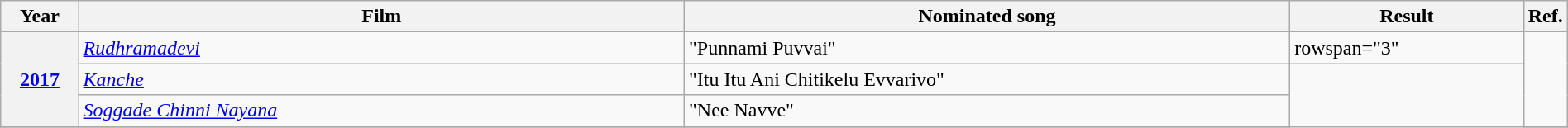<table class="wikitable plainrowheaders" width="100%" textcolor:#000;">
<tr>
<th scope="col" width=5%><strong>Year</strong></th>
<th scope="col" width=39%><strong>Film</strong></th>
<th scope="col" width=39%><strong>Nominated song</strong></th>
<th scope="col" width=15%><strong>Result</strong></th>
<th scope="col" width=2%><strong>Ref.</strong></th>
</tr>
<tr>
<th scope="row" rowspan="3"><a href='#'>2017</a></th>
<td><em><a href='#'>Rudhramadevi</a></em></td>
<td>"Punnami Puvvai"</td>
<td>rowspan="3" </td>
<td rowspan="3"></td>
</tr>
<tr>
<td><em><a href='#'>Kanche</a></em></td>
<td>"Itu Itu Ani Chitikelu Evvarivo"</td>
</tr>
<tr>
<td><em><a href='#'>Soggade Chinni Nayana</a></em></td>
<td>"Nee Navve"</td>
</tr>
<tr>
</tr>
</table>
